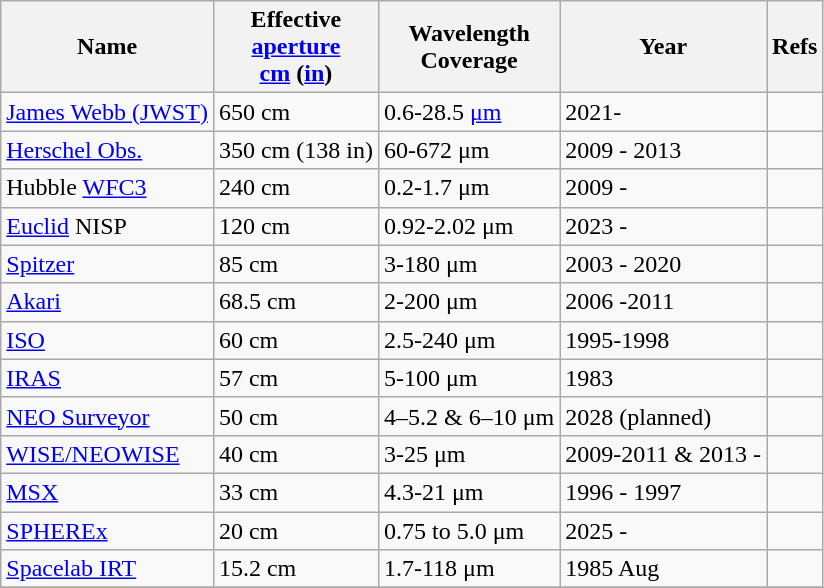<table class="wikitable sortable">
<tr>
<th>Name</th>
<th>Effective <br><a href='#'>aperture</a> <br><a href='#'>cm</a> (<a href='#'>in</a>)</th>
<th>Wavelength<br> Coverage</th>
<th>Year</th>
<th>Refs</th>
</tr>
<tr>
<td><a href='#'>James Webb (JWST)</a></td>
<td>650 cm</td>
<td>0.6-28.5 <a href='#'>μm</a></td>
<td>2021-</td>
<td></td>
</tr>
<tr>
<td><a href='#'>Herschel Obs.</a></td>
<td>350 cm (138 in)</td>
<td>60-672 μm</td>
<td>2009 - 2013</td>
<td></td>
</tr>
<tr>
<td>Hubble <a href='#'>WFC3</a></td>
<td>240 cm</td>
<td>0.2-1.7 μm</td>
<td>2009 -</td>
<td></td>
</tr>
<tr>
<td><a href='#'>Euclid</a> NISP</td>
<td>120 cm</td>
<td>0.92-2.02 μm</td>
<td>2023 -</td>
<td></td>
</tr>
<tr>
<td><a href='#'>Spitzer</a></td>
<td>85 cm</td>
<td>3-180 μm</td>
<td>2003 - 2020</td>
<td></td>
</tr>
<tr>
<td><a href='#'>Akari</a></td>
<td>68.5 cm</td>
<td>2-200 μm</td>
<td>2006 -2011</td>
<td></td>
</tr>
<tr>
<td><a href='#'>ISO</a></td>
<td>60 cm</td>
<td>2.5-240 μm</td>
<td>1995-1998</td>
<td></td>
</tr>
<tr>
<td><a href='#'>IRAS</a></td>
<td>57 cm</td>
<td>5-100 μm</td>
<td>1983</td>
<td></td>
</tr>
<tr>
<td><a href='#'>NEO Surveyor</a></td>
<td>50 cm</td>
<td>4–5.2 & 6–10 μm</td>
<td>2028 (planned)</td>
<td></td>
</tr>
<tr>
<td><a href='#'>WISE/NEOWISE</a></td>
<td>40 cm</td>
<td>3-25 μm</td>
<td>2009-2011 & 2013 -</td>
<td></td>
</tr>
<tr>
<td><a href='#'>MSX</a></td>
<td>33 cm</td>
<td>4.3-21 μm</td>
<td>1996 - 1997</td>
<td></td>
</tr>
<tr>
<td><a href='#'>SPHEREx</a></td>
<td>20 cm</td>
<td>0.75 to 5.0 μm</td>
<td>2025 -</td>
<td></td>
</tr>
<tr>
<td><a href='#'>Spacelab IRT</a></td>
<td>15.2 cm</td>
<td>1.7-118 μm</td>
<td>1985 Aug</td>
<td></td>
</tr>
<tr>
</tr>
</table>
